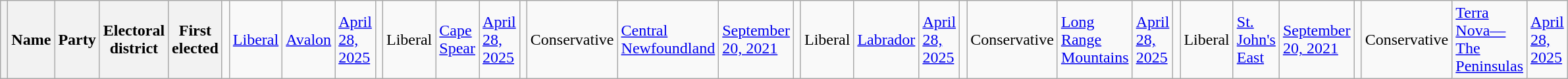<table class="wikitable sortable">
<tr>
<th></th>
<th>Name</th>
<th>Party</th>
<th>Electoral district</th>
<th>First elected<br></th>
<td></td>
<td><a href='#'>Liberal</a></td>
<td><a href='#'>Avalon</a></td>
<td><a href='#'>April 28, 2025</a><br></td>
<td></td>
<td>Liberal</td>
<td><a href='#'>Cape Spear</a></td>
<td><a href='#'>April 28, 2025</a><br></td>
<td></td>
<td>Conservative</td>
<td><a href='#'>Central Newfoundland</a></td>
<td><a href='#'>September 20, 2021</a><br></td>
<td></td>
<td>Liberal</td>
<td><a href='#'>Labrador</a></td>
<td><a href='#'>April 28, 2025</a><br></td>
<td></td>
<td>Conservative</td>
<td><a href='#'>Long Range Mountains</a></td>
<td><a href='#'>April 28, 2025</a><br></td>
<td></td>
<td>Liberal</td>
<td><a href='#'>St. John's East</a></td>
<td><a href='#'>September 20, 2021</a><br></td>
<td></td>
<td>Conservative</td>
<td><a href='#'>Terra Nova—The Peninsulas</a></td>
<td><a href='#'>April 28, 2025</a></td>
</tr>
</table>
